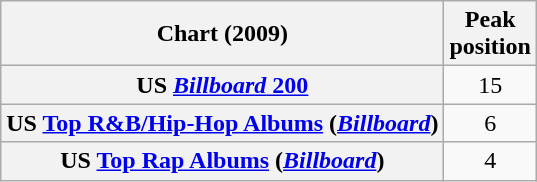<table class="wikitable sortable plainrowheaders" style="text-align:center">
<tr>
<th scope="col">Chart (2009)</th>
<th scope="col">Peak<br>position</th>
</tr>
<tr>
<th scope="row">US <a href='#'><em>Billboard</em> 200</a></th>
<td>15</td>
</tr>
<tr>
<th scope="row">US <a href='#'>Top R&B/Hip-Hop Albums</a> (<em><a href='#'>Billboard</a></em>)</th>
<td>6</td>
</tr>
<tr>
<th scope="row">US <a href='#'>Top Rap Albums</a> (<em><a href='#'>Billboard</a></em>)</th>
<td>4</td>
</tr>
</table>
